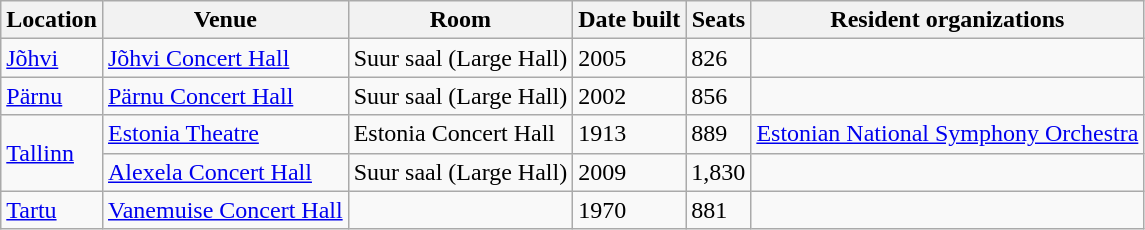<table class="wikitable">
<tr>
<th>Location</th>
<th>Venue</th>
<th>Room</th>
<th>Date built</th>
<th>Seats</th>
<th>Resident organizations</th>
</tr>
<tr>
<td><a href='#'>Jõhvi</a></td>
<td><a href='#'>Jõhvi Concert Hall</a></td>
<td>Suur saal (Large Hall)</td>
<td>2005</td>
<td>826</td>
<td></td>
</tr>
<tr>
<td><a href='#'>Pärnu</a></td>
<td><a href='#'>Pärnu Concert Hall</a></td>
<td>Suur saal (Large Hall)</td>
<td>2002</td>
<td>856</td>
<td></td>
</tr>
<tr>
<td rowspan=2><a href='#'>Tallinn</a></td>
<td><a href='#'>Estonia Theatre</a></td>
<td>Estonia Concert Hall</td>
<td>1913</td>
<td>889</td>
<td><a href='#'>Estonian National Symphony Orchestra</a></td>
</tr>
<tr>
<td><a href='#'>Alexela Concert Hall</a></td>
<td>Suur saal (Large Hall)</td>
<td>2009</td>
<td>1,830</td>
<td></td>
</tr>
<tr>
<td><a href='#'>Tartu</a></td>
<td><a href='#'>Vanemuise Concert Hall</a></td>
<td></td>
<td>1970</td>
<td>881</td>
<td></td>
</tr>
</table>
